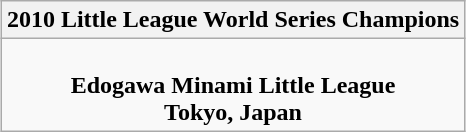<table class="wikitable" style="text-align: center; margin: 0 auto;">
<tr>
<th>2010 Little League World Series Champions</th>
</tr>
<tr>
<td><br><strong>Edogawa Minami Little League</strong><br><strong> Tokyo, Japan</strong></td>
</tr>
</table>
